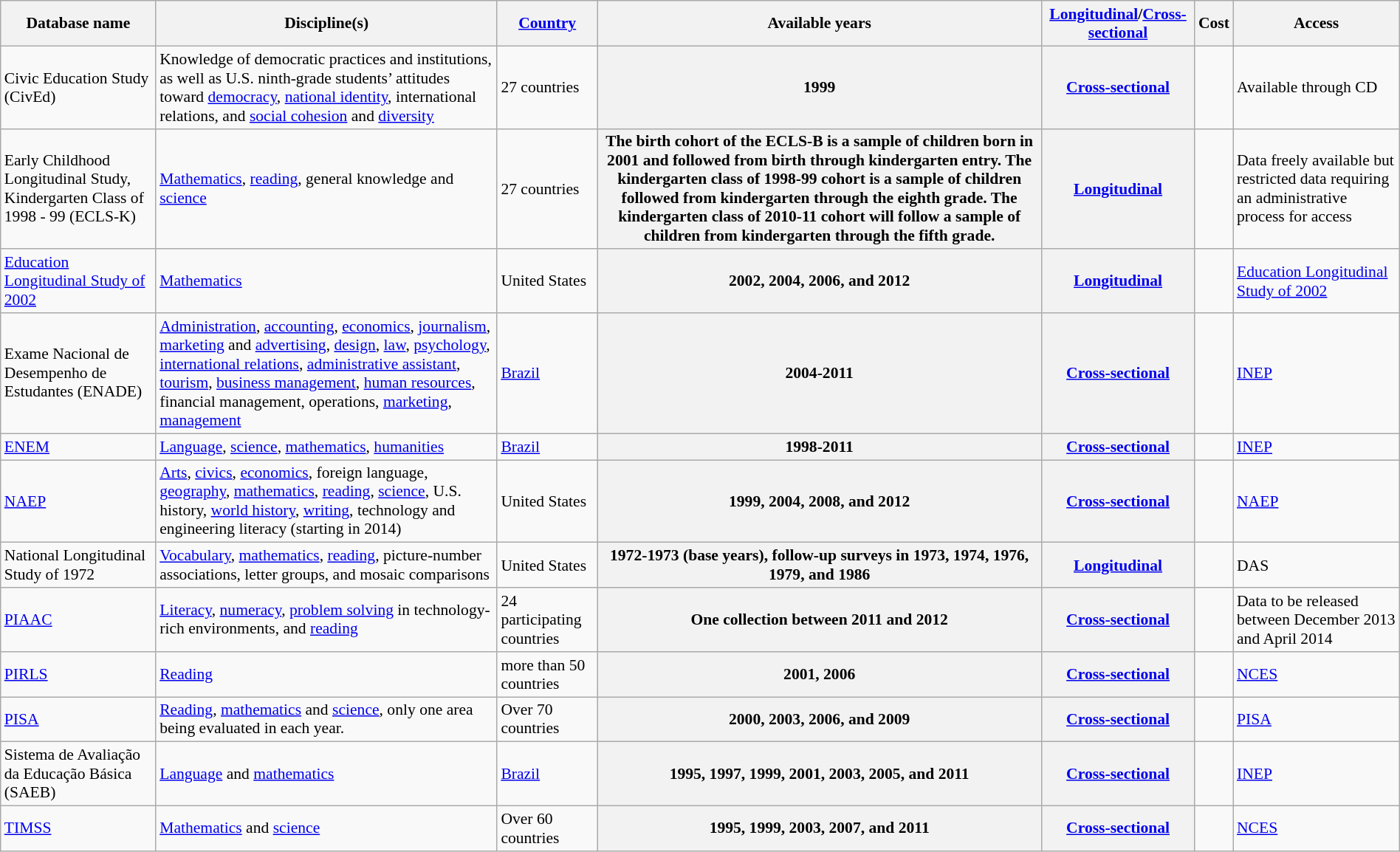<table class="wikitable sortable" style="font-size: 90%; width: 100%">
<tr>
<th>Database name</th>
<th>Discipline(s)</th>
<th><a href='#'>Country</a></th>
<th>Available years</th>
<th><a href='#'>Longitudinal</a>/<a href='#'>Cross-sectional</a></th>
<th>Cost</th>
<th>Access</th>
</tr>
<tr>
<td>Civic Education Study (CivEd)</td>
<td>Knowledge of democratic practices and institutions, as well as U.S. ninth-grade students’ attitudes toward <a href='#'>democracy</a>, <a href='#'>national identity</a>, international relations, and <a href='#'>social cohesion</a> and <a href='#'>diversity</a></td>
<td>27 countries </td>
<th>1999</th>
<th><a href='#'>Cross-sectional</a></th>
<td></td>
<td>Available through CD</td>
</tr>
<tr>
<td>Early Childhood Longitudinal Study, Kindergarten Class of 1998 - 99 (ECLS-K)</td>
<td><a href='#'>Mathematics</a>, <a href='#'>reading</a>, general knowledge and <a href='#'>science</a></td>
<td>27 countries </td>
<th>The birth cohort of the ECLS-B is a sample of children born in 2001 and followed from birth through kindergarten entry. The kindergarten class of 1998-99 cohort is a sample of children followed from kindergarten through the eighth grade. The kindergarten class of 2010-11 cohort will follow a sample of children from kindergarten through the fifth grade.</th>
<th><a href='#'>Longitudinal</a></th>
<td></td>
<td>Data freely available but restricted data requiring an administrative process for access</td>
</tr>
<tr>
<td><a href='#'>Education Longitudinal Study of 2002</a></td>
<td><a href='#'>Mathematics</a></td>
<td>United States</td>
<th>2002, 2004, 2006, and 2012</th>
<th><a href='#'>Longitudinal</a></th>
<td></td>
<td><a href='#'>Education Longitudinal Study of 2002</a></td>
</tr>
<tr>
<td>Exame Nacional de Desempenho de Estudantes (ENADE)</td>
<td><a href='#'>Administration</a>, <a href='#'>accounting</a>, <a href='#'>economics</a>, <a href='#'>journalism</a>, <a href='#'>marketing</a> and <a href='#'>advertising</a>, <a href='#'>design</a>, <a href='#'>law</a>, <a href='#'>psychology</a>, <a href='#'>international relations</a>, <a href='#'>administrative assistant</a>, <a href='#'>tourism</a>, <a href='#'>business management</a>, <a href='#'>human resources</a>, financial management, operations, <a href='#'>marketing</a>, <a href='#'>management</a></td>
<td><a href='#'>Brazil</a></td>
<th>2004-2011</th>
<th><a href='#'>Cross-sectional</a></th>
<td></td>
<td><a href='#'>INEP</a></td>
</tr>
<tr>
<td><a href='#'>ENEM</a></td>
<td><a href='#'>Language</a>, <a href='#'>science</a>, <a href='#'>mathematics</a>, <a href='#'>humanities</a></td>
<td><a href='#'>Brazil</a></td>
<th>1998-2011</th>
<th><a href='#'>Cross-sectional</a></th>
<td></td>
<td><a href='#'>INEP</a></td>
</tr>
<tr>
<td><a href='#'>NAEP</a></td>
<td><a href='#'>Arts</a>, <a href='#'>civics</a>, <a href='#'>economics</a>, foreign language, <a href='#'>geography</a>, <a href='#'>mathematics</a>, <a href='#'>reading</a>, <a href='#'>science</a>, U.S. history, <a href='#'>world history</a>, <a href='#'>writing</a>, technology and engineering literacy (starting in 2014)</td>
<td>United States</td>
<th>1999, 2004, 2008, and 2012</th>
<th><a href='#'>Cross-sectional</a></th>
<td></td>
<td><a href='#'>NAEP</a></td>
</tr>
<tr>
<td>National Longitudinal Study of 1972</td>
<td><a href='#'>Vocabulary</a>, <a href='#'>mathematics</a>, <a href='#'>reading</a>, picture-number associations, letter groups, and mosaic comparisons</td>
<td>United States</td>
<th>1972-1973 (base years), follow-up surveys in 1973, 1974, 1976, 1979, and 1986</th>
<th><a href='#'>Longitudinal</a></th>
<td></td>
<td>DAS</td>
</tr>
<tr>
<td><a href='#'>PIAAC</a></td>
<td><a href='#'>Literacy</a>, <a href='#'>numeracy</a>, <a href='#'>problem solving</a> in technology-rich environments, and <a href='#'>reading</a></td>
<td>24 participating countries </td>
<th>One collection between 2011 and 2012</th>
<th><a href='#'>Cross-sectional</a></th>
<td></td>
<td>Data to be released between December 2013 and April 2014</td>
</tr>
<tr>
<td><a href='#'>PIRLS</a></td>
<td><a href='#'>Reading</a></td>
<td>more than 50 countries </td>
<th>2001, 2006</th>
<th><a href='#'>Cross-sectional</a></th>
<td></td>
<td><a href='#'>NCES</a></td>
</tr>
<tr>
<td><a href='#'>PISA</a></td>
<td><a href='#'>Reading</a>, <a href='#'>mathematics</a> and <a href='#'>science</a>, only one area being evaluated in each year.</td>
<td>Over 70 countries </td>
<th>2000, 2003, 2006, and 2009</th>
<th><a href='#'>Cross-sectional</a></th>
<td></td>
<td><a href='#'>PISA</a></td>
</tr>
<tr>
<td>Sistema de Avaliação da Educação Básica (SAEB)</td>
<td><a href='#'>Language</a> and <a href='#'>mathematics</a></td>
<td><a href='#'>Brazil</a></td>
<th>1995, 1997, 1999, 2001, 2003, 2005, and 2011</th>
<th><a href='#'>Cross-sectional</a></th>
<td></td>
<td><a href='#'>INEP</a></td>
</tr>
<tr>
<td><a href='#'>TIMSS</a></td>
<td><a href='#'>Mathematics</a> and <a href='#'>science</a></td>
<td>Over 60 countries </td>
<th>1995, 1999, 2003, 2007, and 2011</th>
<th><a href='#'>Cross-sectional</a></th>
<td></td>
<td><a href='#'>NCES</a></td>
</tr>
</table>
